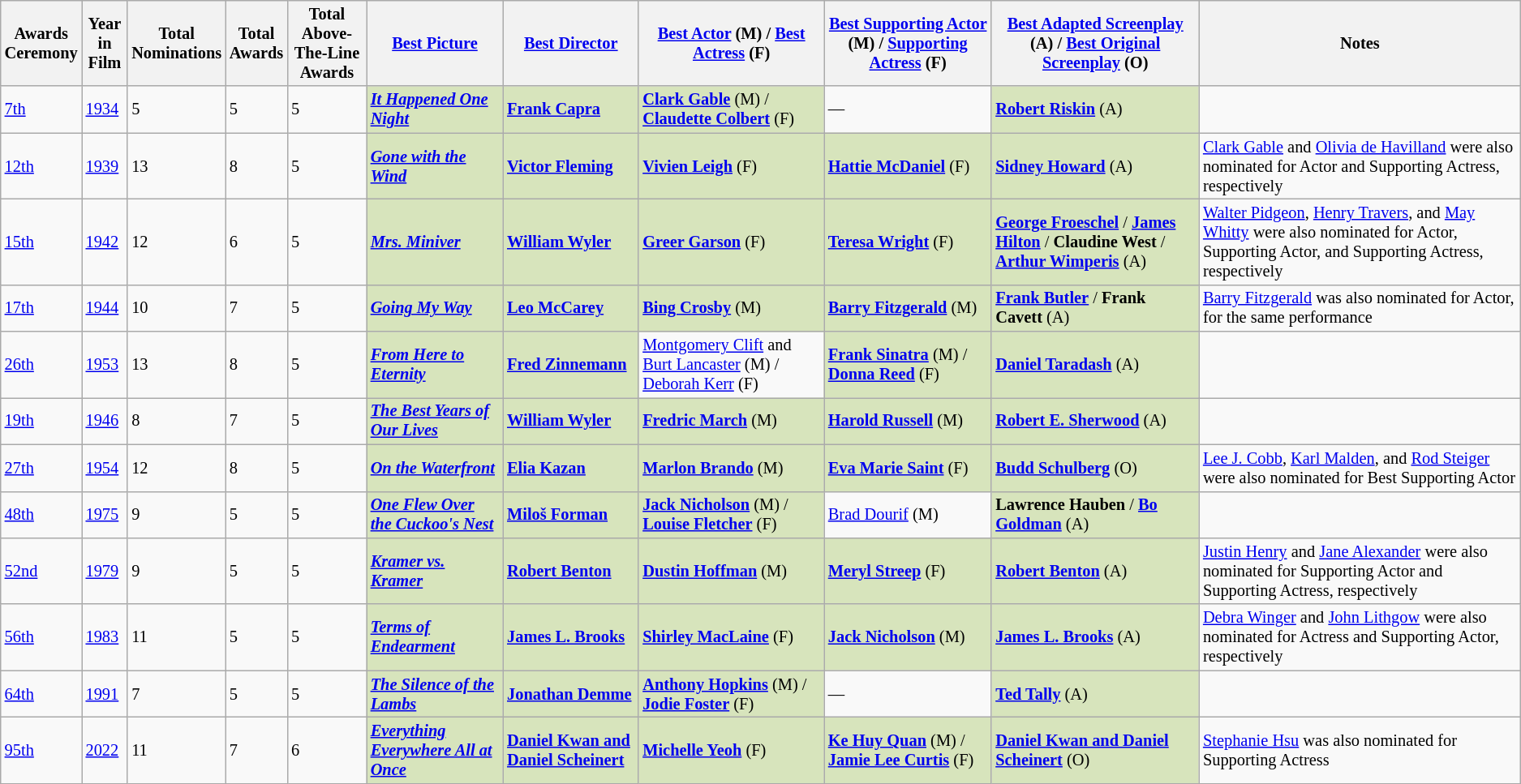<table class="wikitable sortable" style="width=90%; font-size:85%; white-space:wrap;">
<tr>
<th>Awards<br>Ceremony</th>
<th>Year<br>in Film</th>
<th>Total<br>Nominations</th>
<th>Total<br>Awards</th>
<th>Total<br>Above-The-Line<br>Awards</th>
<th><a href='#'>Best Picture</a></th>
<th><a href='#'>Best Director</a></th>
<th><a href='#'>Best Actor</a> (M) / <a href='#'>Best Actress</a> (F)</th>
<th><a href='#'>Best Supporting Actor</a> (M) / <a href='#'>Supporting Actress</a> (F)</th>
<th><a href='#'>Best Adapted Screenplay</a> (A) / <a href='#'>Best Original Screenplay</a> (O)</th>
<th>Notes</th>
</tr>
<tr>
<td><a href='#'>7th</a></td>
<td><a href='#'>1934</a></td>
<td>5</td>
<td>5</td>
<td>5</td>
<td bgcolor="D7E4BC"><strong><em><a href='#'>It Happened One Night</a></em></strong></td>
<td bgcolor="D7E4BC"><strong><a href='#'>Frank Capra</a></strong></td>
<td bgcolor="D7E4BC"><strong><a href='#'>Clark Gable</a></strong> (M) / <strong><a href='#'>Claudette Colbert</a></strong> (F)</td>
<td>—</td>
<td bgcolor="D7E4BC"><strong><a href='#'>Robert Riskin</a></strong> (A)</td>
<td></td>
</tr>
<tr>
<td><a href='#'>12th</a></td>
<td><a href='#'>1939</a></td>
<td>13</td>
<td>8</td>
<td>5</td>
<td bgcolor="D7E4BC"><em><a href='#'><strong>Gone with the Wind</strong></a></em></td>
<td bgcolor="D7E4BC"><strong><a href='#'>Victor Fleming</a></strong></td>
<td bgcolor="D7E4BC"><strong><a href='#'>Vivien Leigh</a></strong> (F)</td>
<td bgcolor="D7E4BC"><strong><a href='#'>Hattie McDaniel</a></strong> (F)</td>
<td bgcolor="D7E4BC"><strong><a href='#'>Sidney Howard</a></strong> (A)</td>
<td><a href='#'>Clark Gable</a> and <a href='#'>Olivia de Havilland</a> were also nominated for Actor and Supporting Actress, respectively</td>
</tr>
<tr>
<td><a href='#'>15th</a></td>
<td><a href='#'>1942</a></td>
<td>12</td>
<td>6</td>
<td>5</td>
<td bgcolor="D7E4BC"><strong><em><a href='#'>Mrs. Miniver</a></em></strong></td>
<td bgcolor="D7E4BC"><strong><a href='#'>William Wyler</a></strong></td>
<td bgcolor="D7E4BC"><strong><a href='#'>Greer Garson</a></strong> (F)</td>
<td bgcolor="D7E4BC"><strong><a href='#'>Teresa Wright</a></strong> (F)</td>
<td bgcolor="D7E4BC"><strong><a href='#'>George Froeschel</a></strong> / <strong><a href='#'>James Hilton</a></strong> / <strong>Claudine West</strong> / <strong><a href='#'>Arthur Wimperis</a></strong> (A)</td>
<td><a href='#'>Walter Pidgeon</a>, <a href='#'>Henry Travers</a>, and <a href='#'>May Whitty</a> were also nominated for Actor, Supporting Actor, and Supporting Actress, respectively</td>
</tr>
<tr>
<td><a href='#'>17th</a></td>
<td><a href='#'>1944</a></td>
<td>10</td>
<td>7</td>
<td>5</td>
<td bgcolor="D7E4BC"><strong><em><a href='#'>Going My Way</a></em></strong></td>
<td bgcolor="D7E4BC"><strong><a href='#'>Leo McCarey</a></strong></td>
<td bgcolor="D7E4BC"><strong><a href='#'>Bing Crosby</a></strong> (M)</td>
<td bgcolor="D7E4BC"><strong><a href='#'>Barry Fitzgerald</a></strong> (M)</td>
<td bgcolor="D7E4BC"><strong><a href='#'>Frank Butler</a></strong> / <strong>Frank Cavett</strong> (A)</td>
<td><a href='#'>Barry Fitzgerald</a> was also nominated for Actor, for the same performance</td>
</tr>
<tr>
<td><a href='#'>26th</a></td>
<td><a href='#'>1953</a></td>
<td>13</td>
<td>8</td>
<td>5</td>
<td bgcolor="D7E4BC"><strong><em><a href='#'>From Here to Eternity</a></em></strong></td>
<td bgcolor="D7E4BC"><strong><a href='#'>Fred Zinnemann</a></strong></td>
<td><a href='#'>Montgomery Clift</a> and <a href='#'>Burt Lancaster</a> (M) / <a href='#'>Deborah Kerr</a> (F)</td>
<td bgcolor="D7E4BC"><strong><a href='#'>Frank Sinatra</a></strong> (M) / <strong><a href='#'>Donna Reed</a></strong> (F)</td>
<td bgcolor="D7E4BC"><strong><a href='#'>Daniel Taradash</a></strong> (A)</td>
<td></td>
</tr>
<tr>
<td><a href='#'>19th</a></td>
<td><a href='#'>1946</a></td>
<td>8</td>
<td>7</td>
<td>5</td>
<td bgcolor="D7E4BC"><strong><em><a href='#'>The Best Years of Our Lives</a></em></strong></td>
<td bgcolor="D7E4BC"><strong><a href='#'>William Wyler</a></strong></td>
<td bgcolor="D7E4BC"><strong><a href='#'>Fredric March</a></strong> (M)</td>
<td bgcolor="D7E4BC"><strong><a href='#'>Harold Russell</a></strong> (M)</td>
<td bgcolor="D7E4BC"><strong><a href='#'>Robert E. Sherwood</a></strong> (A)</td>
<td></td>
</tr>
<tr>
<td><a href='#'>27th</a></td>
<td><a href='#'>1954</a></td>
<td>12</td>
<td>8</td>
<td>5</td>
<td bgcolor="D7E4BC"><strong><em><a href='#'>On the Waterfront</a></em></strong></td>
<td bgcolor="D7E4BC"><strong><a href='#'>Elia Kazan</a></strong></td>
<td bgcolor="D7E4BC"><strong><a href='#'>Marlon Brando</a></strong> (M)</td>
<td bgcolor="D7E4BC"><strong><a href='#'>Eva Marie Saint</a></strong> (F)</td>
<td bgcolor="D7E4BC"><strong><a href='#'>Budd Schulberg</a></strong> (O)</td>
<td><a href='#'>Lee J. Cobb</a>, <a href='#'>Karl Malden</a>, and <a href='#'>Rod Steiger</a> were also nominated for Best Supporting Actor</td>
</tr>
<tr>
<td><a href='#'>48th</a></td>
<td><a href='#'>1975</a></td>
<td>9</td>
<td>5</td>
<td>5</td>
<td bgcolor="D7E4BC"><strong><em><a href='#'>One Flew Over the Cuckoo's Nest</a></em></strong></td>
<td bgcolor="D7E4BC"><strong><a href='#'>Miloš Forman</a></strong></td>
<td bgcolor="D7E4BC"><strong><a href='#'>Jack Nicholson</a></strong> (M) / <strong><a href='#'>Louise Fletcher</a></strong> (F)</td>
<td><a href='#'>Brad Dourif</a> (M)</td>
<td bgcolor="D7E4BC"><strong>Lawrence Hauben</strong> / <strong><a href='#'>Bo Goldman</a></strong> (A)</td>
<td></td>
</tr>
<tr>
<td><a href='#'>52nd</a></td>
<td><a href='#'>1979</a></td>
<td>9</td>
<td>5</td>
<td>5</td>
<td bgcolor="D7E4BC"><strong><em><a href='#'>Kramer vs. Kramer</a></em></strong></td>
<td bgcolor="D7E4BC"><strong><a href='#'>Robert Benton</a></strong></td>
<td bgcolor="D7E4BC"><strong><a href='#'>Dustin Hoffman</a></strong> (M)</td>
<td bgcolor="D7E4BC"><strong><a href='#'>Meryl Streep</a></strong> (F)</td>
<td bgcolor="D7E4BC"><strong><a href='#'>Robert Benton</a></strong> (A)</td>
<td><a href='#'>Justin Henry</a> and <a href='#'>Jane Alexander</a> were also nominated for Supporting Actor and Supporting Actress, respectively</td>
</tr>
<tr>
<td><a href='#'>56th</a></td>
<td><a href='#'>1983</a></td>
<td>11</td>
<td>5</td>
<td>5</td>
<td bgcolor="D7E4BC"><strong><em><a href='#'>Terms of Endearment</a></em></strong></td>
<td bgcolor="D7E4BC"><strong><a href='#'>James L. Brooks</a></strong></td>
<td bgcolor="D7E4BC"><strong><a href='#'>Shirley MacLaine</a></strong> (F)</td>
<td bgcolor="D7E4BC"><strong><a href='#'>Jack Nicholson</a></strong> (M)</td>
<td bgcolor="D7E4BC"><strong><a href='#'>James L. Brooks</a></strong> (A)</td>
<td><a href='#'>Debra Winger</a> and <a href='#'>John Lithgow</a> were also nominated for Actress and Supporting Actor, respectively</td>
</tr>
<tr>
<td><a href='#'>64th</a></td>
<td><a href='#'>1991</a></td>
<td>7</td>
<td>5</td>
<td>5</td>
<td bgcolor="D7E4BC"><strong><em><a href='#'>The Silence of the Lambs</a></em></strong></td>
<td bgcolor="D7E4BC"><strong><a href='#'>Jonathan Demme</a></strong></td>
<td bgcolor="D7E4BC"><strong><a href='#'>Anthony Hopkins</a></strong>  (M) / <strong><a href='#'>Jodie Foster</a></strong> (F)</td>
<td>—</td>
<td bgcolor="D7E4BC"><strong><a href='#'>Ted Tally</a></strong> (A)</td>
<td></td>
</tr>
<tr>
<td><a href='#'>95th</a></td>
<td><a href='#'>2022</a></td>
<td>11</td>
<td>7</td>
<td>6</td>
<td bgcolor="D7E4BC"><strong><em><a href='#'>Everything Everywhere All at Once</a></em></strong></td>
<td bgcolor="D7E4BC"><strong><a href='#'>Daniel Kwan and Daniel Scheinert</a></strong></td>
<td bgcolor="D7E4BC"><strong><a href='#'>Michelle Yeoh</a></strong> (F)</td>
<td bgcolor="D7E4BC"><strong><a href='#'>Ke Huy Quan</a></strong> (M) / <strong><a href='#'>Jamie Lee Curtis</a></strong> (F)</td>
<td bgcolor="D7E4BC"><strong><a href='#'>Daniel Kwan and Daniel Scheinert</a></strong> (O)</td>
<td><a href='#'>Stephanie Hsu</a> was also nominated for Supporting Actress</td>
</tr>
</table>
